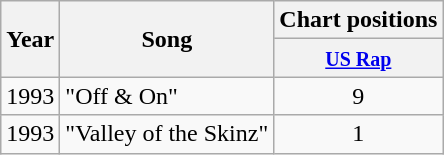<table class="wikitable">
<tr>
<th rowspan="2">Year</th>
<th rowspan="2">Song</th>
<th>Chart positions</th>
</tr>
<tr>
<th><small><a href='#'>US Rap</a></small></th>
</tr>
<tr>
<td>1993</td>
<td>"Off & On"</td>
<td align=center>9</td>
</tr>
<tr>
<td>1993</td>
<td>"Valley of the Skinz"</td>
<td align=center>1</td>
</tr>
</table>
